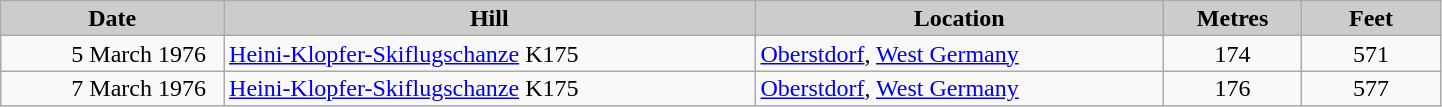<table class="wikitable sortable" style="text-align:left; line-height:16px; width:76%;">
<tr>
<th style="background-color: #ccc;" width="85">Date</th>
<th style="background-color: #ccc;" width="213">Hill</th>
<th style="background-color: #ccc;" width="162">Location</th>
<th style="background-color: #ccc;" width="50">Metres</th>
<th style="background-color: #ccc;" width="50">Feet</th>
</tr>
<tr>
<td align=right>5 March 1976  </td>
<td><a href='#'>Heini-Klopfer-Skiflugschanze</a> K175</td>
<td><a href='#'>Oberstdorf</a>, <a href='#'>West Germany</a></td>
<td align=center>174</td>
<td align=center>571</td>
</tr>
<tr>
<td align=right>7 March 1976  </td>
<td><a href='#'>Heini-Klopfer-Skiflugschanze</a> K175</td>
<td><a href='#'>Oberstdorf</a>, <a href='#'>West Germany</a></td>
<td align=center>176</td>
<td align=center>577</td>
</tr>
</table>
